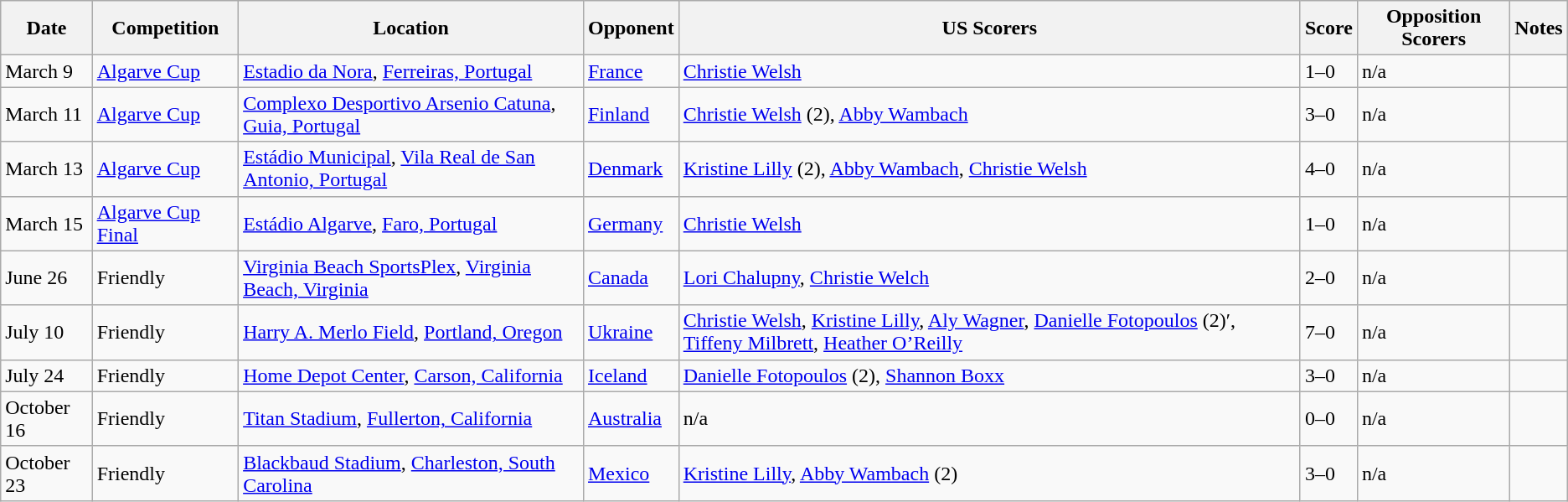<table class="wikitable">
<tr>
<th>Date</th>
<th>Competition</th>
<th>Location</th>
<th>Opponent</th>
<th>US Scorers</th>
<th>Score</th>
<th>Opposition Scorers</th>
<th>Notes</th>
</tr>
<tr>
<td>March 9</td>
<td><a href='#'>Algarve Cup</a></td>
<td><a href='#'>Estadio da Nora</a>, <a href='#'>Ferreiras, Portugal</a></td>
<td><a href='#'>France</a></td>
<td><a href='#'>Christie Welsh</a></td>
<td>1–0</td>
<td>n/a</td>
<td></td>
</tr>
<tr>
<td>March 11</td>
<td><a href='#'>Algarve Cup</a></td>
<td><a href='#'>Complexo Desportivo Arsenio Catuna</a>, <a href='#'>Guia, Portugal</a></td>
<td><a href='#'>Finland</a></td>
<td><a href='#'>Christie Welsh</a> (2), <a href='#'>Abby Wambach</a></td>
<td>3–0</td>
<td>n/a</td>
<td></td>
</tr>
<tr>
<td>March 13</td>
<td><a href='#'>Algarve Cup</a></td>
<td><a href='#'>Estádio Municipal</a>, <a href='#'>Vila Real de San Antonio, Portugal</a></td>
<td><a href='#'>Denmark</a></td>
<td><a href='#'>Kristine Lilly</a> (2), <a href='#'>Abby Wambach</a>, <a href='#'>Christie Welsh</a></td>
<td>4–0</td>
<td>n/a</td>
<td></td>
</tr>
<tr>
<td>March 15</td>
<td><a href='#'>Algarve Cup Final</a></td>
<td><a href='#'>Estádio Algarve</a>, <a href='#'>Faro, Portugal</a></td>
<td><a href='#'>Germany</a></td>
<td><a href='#'>Christie Welsh</a></td>
<td>1–0</td>
<td>n/a</td>
<td></td>
</tr>
<tr>
<td>June 26</td>
<td>Friendly</td>
<td><a href='#'>Virginia Beach SportsPlex</a>, <a href='#'>Virginia Beach, Virginia</a></td>
<td><a href='#'>Canada</a></td>
<td><a href='#'>Lori Chalupny</a>, <a href='#'>Christie Welch</a></td>
<td>2–0</td>
<td>n/a</td>
<td></td>
</tr>
<tr>
<td>July 10</td>
<td>Friendly</td>
<td><a href='#'>Harry A. Merlo Field</a>, <a href='#'>Portland, Oregon</a></td>
<td><a href='#'>Ukraine</a></td>
<td><a href='#'>Christie Welsh</a>, <a href='#'>Kristine Lilly</a>, <a href='#'>Aly Wagner</a>, <a href='#'>Danielle Fotopoulos</a> (2)′, <a href='#'>Tiffeny Milbrett</a>, <a href='#'>Heather O’Reilly</a></td>
<td>7–0</td>
<td>n/a</td>
<td></td>
</tr>
<tr>
<td>July 24</td>
<td>Friendly</td>
<td><a href='#'>Home Depot Center</a>, <a href='#'>Carson, California</a></td>
<td><a href='#'>Iceland</a></td>
<td><a href='#'>Danielle Fotopoulos</a> (2), <a href='#'>Shannon Boxx</a></td>
<td>3–0</td>
<td>n/a</td>
<td></td>
</tr>
<tr>
<td>October 16</td>
<td>Friendly</td>
<td><a href='#'>Titan Stadium</a>, <a href='#'>Fullerton, California</a></td>
<td><a href='#'>Australia</a></td>
<td>n/a</td>
<td>0–0</td>
<td>n/a</td>
<td></td>
</tr>
<tr>
<td>October 23</td>
<td>Friendly</td>
<td><a href='#'>Blackbaud Stadium</a>, <a href='#'>Charleston, South Carolina</a></td>
<td><a href='#'>Mexico</a></td>
<td><a href='#'>Kristine Lilly</a>, <a href='#'>Abby Wambach</a> (2)</td>
<td>3–0</td>
<td>n/a</td>
<td></td>
</tr>
</table>
